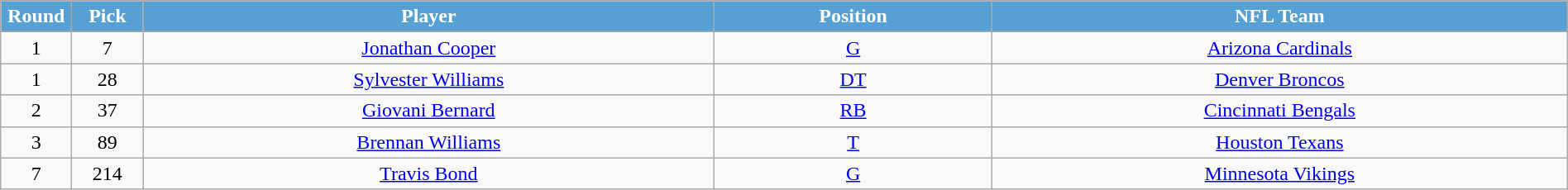<table class="wikitable" width="100%">
<tr align="center"  style="background:#56A0D3;color:#FFFFFF;">
<td style="width: 50px;"><strong>Round</strong></td>
<td style="width: 50px;"><strong>Pick</strong></td>
<td><strong>Player</strong></td>
<td><strong>Position</strong></td>
<td><strong>NFL Team</strong></td>
</tr>
<tr align="center" bgcolor="">
<td>1</td>
<td>7</td>
<td><a href='#'>Jonathan Cooper</a></td>
<td><a href='#'>G</a></td>
<td><a href='#'>Arizona Cardinals</a></td>
</tr>
<tr align="center" bgcolor="">
<td>1</td>
<td>28</td>
<td><a href='#'>Sylvester Williams</a></td>
<td><a href='#'>DT</a></td>
<td><a href='#'>Denver Broncos</a></td>
</tr>
<tr align="center" bgcolor="">
<td>2</td>
<td>37</td>
<td><a href='#'>Giovani Bernard</a></td>
<td><a href='#'>RB</a></td>
<td><a href='#'>Cincinnati Bengals</a></td>
</tr>
<tr align="center" bgcolor="">
<td>3</td>
<td>89</td>
<td><a href='#'>Brennan Williams</a></td>
<td><a href='#'>T</a></td>
<td><a href='#'>Houston Texans</a></td>
</tr>
<tr align="center" bgcolor="">
<td>7</td>
<td>214</td>
<td><a href='#'>Travis Bond</a></td>
<td><a href='#'>G</a></td>
<td><a href='#'>Minnesota Vikings</a></td>
</tr>
</table>
